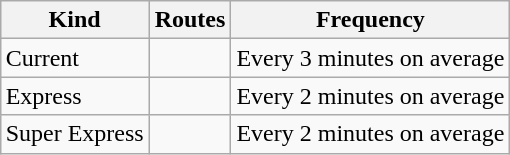<table class="wikitable" style="margin-left: auto; margin-right: auto; border: none;">
<tr>
<th>Kind</th>
<th>Routes</th>
<th>Frequency</th>
</tr>
<tr>
<td>Current</td>
<td>  </td>
<td>Every 3 minutes on average</td>
</tr>
<tr>
<td>Express</td>
<td> </td>
<td>Every 2 minutes on average</td>
</tr>
<tr>
<td>Super Express</td>
<td></td>
<td>Every 2 minutes on average</td>
</tr>
</table>
